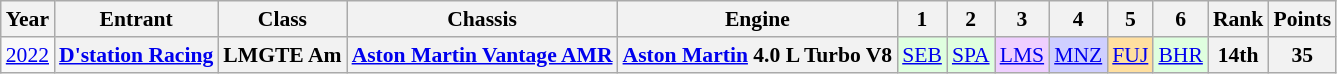<table class="wikitable" style="text-align:center; font-size:90%">
<tr>
<th>Year</th>
<th>Entrant</th>
<th>Class</th>
<th>Chassis</th>
<th>Engine</th>
<th>1</th>
<th>2</th>
<th>3</th>
<th>4</th>
<th>5</th>
<th>6</th>
<th>Rank</th>
<th>Points</th>
</tr>
<tr>
<td><a href='#'>2022</a></td>
<th><a href='#'>D'station Racing</a></th>
<th>LMGTE Am</th>
<th><a href='#'>Aston Martin Vantage AMR</a></th>
<th><a href='#'>Aston Martin</a> 4.0 L Turbo V8</th>
<td style="background:#DFFFDF;"><a href='#'>SEB</a><br></td>
<td style="background:#DFFFDF;"><a href='#'>SPA</a><br></td>
<td style="background:#EFCFFF;"><a href='#'>LMS</a><br></td>
<td style="background:#CFCFFF;"><a href='#'>MNZ</a><br></td>
<td style="background:#FFDF9F;"><a href='#'>FUJ</a><br></td>
<td style="background:#DFFFDF;"><a href='#'>BHR</a><br></td>
<th>14th</th>
<th>35</th>
</tr>
</table>
